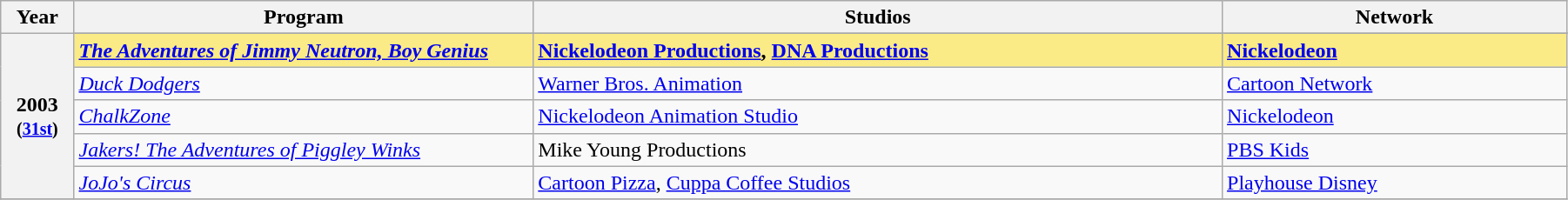<table class="wikitable" style="width:95%;">
<tr>
<th style="width:3%;">Year</th>
<th style="width:20%;">Program</th>
<th style="width:30%;">Studios</th>
<th style="width:15%;">Network</th>
</tr>
<tr>
<th rowspan="6" style="text-align:center;">2003 <br><small>(<a href='#'>31st</a>)</small><br></th>
</tr>
<tr style="background:#FAEB86">
<td><strong><em><a href='#'>The Adventures of Jimmy Neutron, Boy Genius</a></em></strong></td>
<td><strong><a href='#'>Nickelodeon Productions</a>, <a href='#'>DNA Productions</a></strong></td>
<td><strong><a href='#'>Nickelodeon</a></strong></td>
</tr>
<tr>
<td><em><a href='#'>Duck Dodgers</a></em></td>
<td><a href='#'>Warner Bros. Animation</a></td>
<td><a href='#'>Cartoon Network</a></td>
</tr>
<tr>
<td><em><a href='#'>ChalkZone</a></em></td>
<td><a href='#'>Nickelodeon Animation Studio</a></td>
<td><a href='#'>Nickelodeon</a></td>
</tr>
<tr>
<td><em><a href='#'>Jakers! The Adventures of Piggley Winks</a></em></td>
<td>Mike Young Productions</td>
<td><a href='#'>PBS Kids</a></td>
</tr>
<tr>
<td><em><a href='#'>JoJo's Circus</a></em></td>
<td><a href='#'>Cartoon Pizza</a>, <a href='#'>Cuppa Coffee Studios</a></td>
<td><a href='#'>Playhouse Disney</a></td>
</tr>
<tr>
</tr>
</table>
